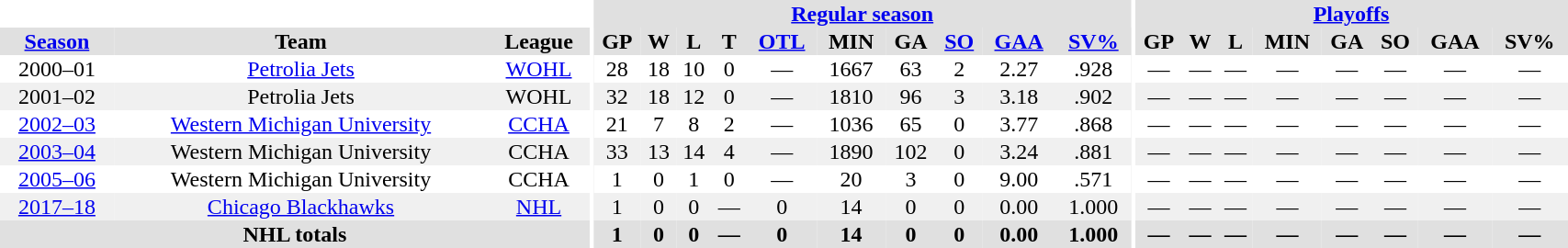<table border="0" cellpadding="1" cellspacing="0" style="width:90%; text-align:center;">
<tr bgcolor="#e0e0e0">
<th colspan="3" bgcolor="#ffffff"></th>
<th rowspan="99" bgcolor="#ffffff"></th>
<th colspan="10" bgcolor="#e0e0e0"><a href='#'>Regular season</a></th>
<th rowspan="99" bgcolor="#ffffff"></th>
<th colspan="8" bgcolor="#e0e0e0"><a href='#'>Playoffs</a></th>
</tr>
<tr bgcolor="#e0e0e0">
<th><a href='#'>Season</a></th>
<th>Team</th>
<th>League</th>
<th>GP</th>
<th>W</th>
<th>L</th>
<th>T</th>
<th><a href='#'>OTL</a></th>
<th>MIN</th>
<th>GA</th>
<th><a href='#'>SO</a></th>
<th><a href='#'>GAA</a></th>
<th><a href='#'>SV%</a></th>
<th>GP</th>
<th>W</th>
<th>L</th>
<th>MIN</th>
<th>GA</th>
<th>SO</th>
<th>GAA</th>
<th>SV%</th>
</tr>
<tr>
<td>2000–01</td>
<td><a href='#'>Petrolia Jets</a></td>
<td><a href='#'>WOHL</a></td>
<td>28</td>
<td>18</td>
<td>10</td>
<td>0</td>
<td>—</td>
<td>1667</td>
<td>63</td>
<td>2</td>
<td>2.27</td>
<td>.928</td>
<td>—</td>
<td>—</td>
<td>—</td>
<td>—</td>
<td>—</td>
<td>—</td>
<td>—</td>
<td>—</td>
</tr>
<tr bgcolor="#f0f0f0">
<td>2001–02</td>
<td>Petrolia Jets</td>
<td>WOHL</td>
<td>32</td>
<td>18</td>
<td>12</td>
<td>0</td>
<td>—</td>
<td>1810</td>
<td>96</td>
<td>3</td>
<td>3.18</td>
<td>.902</td>
<td>—</td>
<td>—</td>
<td>—</td>
<td>—</td>
<td>—</td>
<td>—</td>
<td>—</td>
<td>—</td>
</tr>
<tr>
<td><a href='#'>2002–03</a></td>
<td><a href='#'>Western Michigan University</a></td>
<td><a href='#'>CCHA</a></td>
<td>21</td>
<td>7</td>
<td>8</td>
<td>2</td>
<td>—</td>
<td>1036</td>
<td>65</td>
<td>0</td>
<td>3.77</td>
<td>.868</td>
<td>—</td>
<td>—</td>
<td>—</td>
<td>—</td>
<td>—</td>
<td>—</td>
<td>—</td>
<td>—</td>
</tr>
<tr bgcolor="#f0f0f0">
<td><a href='#'>2003–04</a></td>
<td>Western Michigan University</td>
<td>CCHA</td>
<td>33</td>
<td>13</td>
<td>14</td>
<td>4</td>
<td>—</td>
<td>1890</td>
<td>102</td>
<td>0</td>
<td>3.24</td>
<td>.881</td>
<td>—</td>
<td>—</td>
<td>—</td>
<td>—</td>
<td>—</td>
<td>—</td>
<td>—</td>
<td>—</td>
</tr>
<tr>
<td><a href='#'>2005–06</a></td>
<td>Western Michigan University</td>
<td>CCHA</td>
<td>1</td>
<td>0</td>
<td>1</td>
<td>0</td>
<td>—</td>
<td>20</td>
<td>3</td>
<td>0</td>
<td>9.00</td>
<td>.571</td>
<td>—</td>
<td>—</td>
<td>—</td>
<td>—</td>
<td>—</td>
<td>—</td>
<td>—</td>
<td>—</td>
</tr>
<tr bgcolor="#f0f0f0">
<td><a href='#'>2017–18</a></td>
<td><a href='#'>Chicago Blackhawks</a></td>
<td><a href='#'>NHL</a></td>
<td>1</td>
<td>0</td>
<td>0</td>
<td>—</td>
<td>0</td>
<td>14</td>
<td>0</td>
<td>0</td>
<td>0.00</td>
<td>1.000</td>
<td>—</td>
<td>—</td>
<td>—</td>
<td>—</td>
<td>—</td>
<td>—</td>
<td>—</td>
<td>—</td>
</tr>
<tr bgcolor="#e0e0e0">
<th colspan=3>NHL totals</th>
<th>1</th>
<th>0</th>
<th>0</th>
<th>—</th>
<th>0</th>
<th>14</th>
<th>0</th>
<th>0</th>
<th>0.00</th>
<th>1.000</th>
<th>—</th>
<th>—</th>
<th>—</th>
<th>—</th>
<th>—</th>
<th>—</th>
<th>—</th>
<th>—</th>
</tr>
</table>
